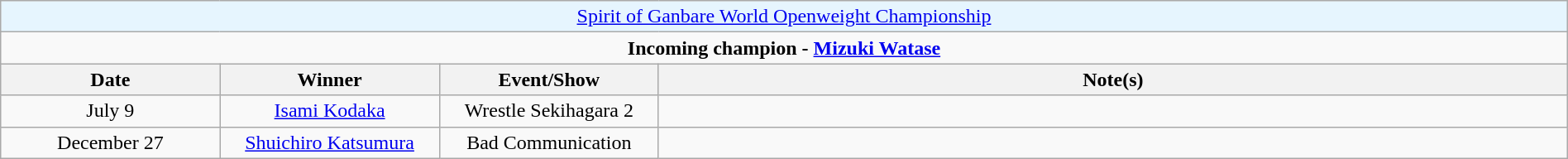<table class="wikitable" style="text-align:center; width:100%;">
<tr style="background:#e6f5fe;">
<td colspan="5" style="text-align: center;"><a href='#'>Spirit of Ganbare World Openweight Championship</a></td>
</tr>
<tr>
<td colspan="5" style="text-align: center;"><strong>Incoming champion - <a href='#'>Mizuki Watase</a></strong></td>
</tr>
<tr>
<th width=14%>Date</th>
<th width=14%>Winner</th>
<th width=14%>Event/Show</th>
<th width=58%>Note(s)</th>
</tr>
<tr>
<td>July 9</td>
<td><a href='#'>Isami Kodaka</a></td>
<td>Wrestle Sekihagara 2</td>
<td></td>
</tr>
<tr>
<td>December 27</td>
<td><a href='#'>Shuichiro Katsumura</a></td>
<td>Bad Communication</td>
<td></td>
</tr>
</table>
